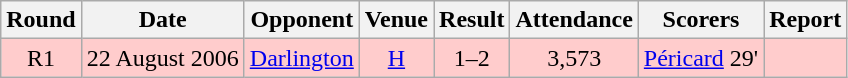<table class="wikitable" style="font-size:100%; text-align:center">
<tr>
<th>Round</th>
<th>Date</th>
<th>Opponent</th>
<th>Venue</th>
<th>Result</th>
<th>Attendance</th>
<th>Scorers</th>
<th>Report</th>
</tr>
<tr style="background-color: #FFCCCC;">
<td>R1</td>
<td>22 August 2006</td>
<td><a href='#'>Darlington</a></td>
<td><a href='#'>H</a></td>
<td>1–2</td>
<td>3,573</td>
<td><a href='#'>Péricard</a> 29'</td>
<td></td>
</tr>
</table>
